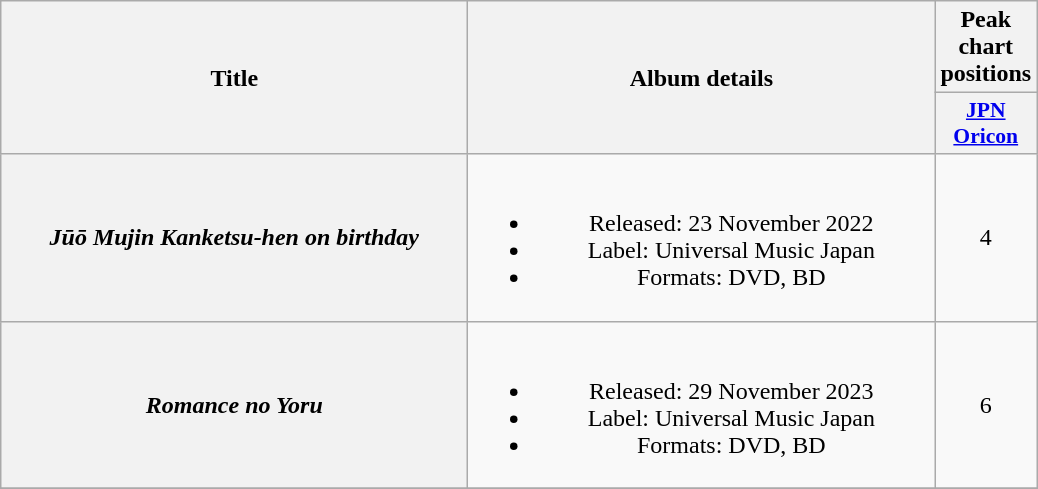<table class="wikitable plainrowheaders" style="text-align:center;">
<tr>
<th scope="col" rowspan="2" style="width:19em;">Title</th>
<th scope="col" rowspan="2" style="width:19em;">Album details</th>
<th scope="col">Peak<br>chart<br>positions</th>
</tr>
<tr>
<th scope="col" style="width:2.9em;font-size:90%;"><a href='#'>JPN<br>Oricon</a><br></th>
</tr>
<tr>
<th scope="row"><em>Jūō Mujin Kanketsu-hen on birthday</em></th>
<td><br><ul><li>Released: 23 November 2022</li><li>Label: Universal Music Japan</li><li>Formats: DVD, BD</li></ul></td>
<td>4</td>
</tr>
<tr>
<th scope="row"><em>Romance no Yoru</em></th>
<td><br><ul><li>Released: 29 November 2023</li><li>Label: Universal Music Japan</li><li>Formats: DVD, BD</li></ul></td>
<td>6</td>
</tr>
<tr>
</tr>
</table>
